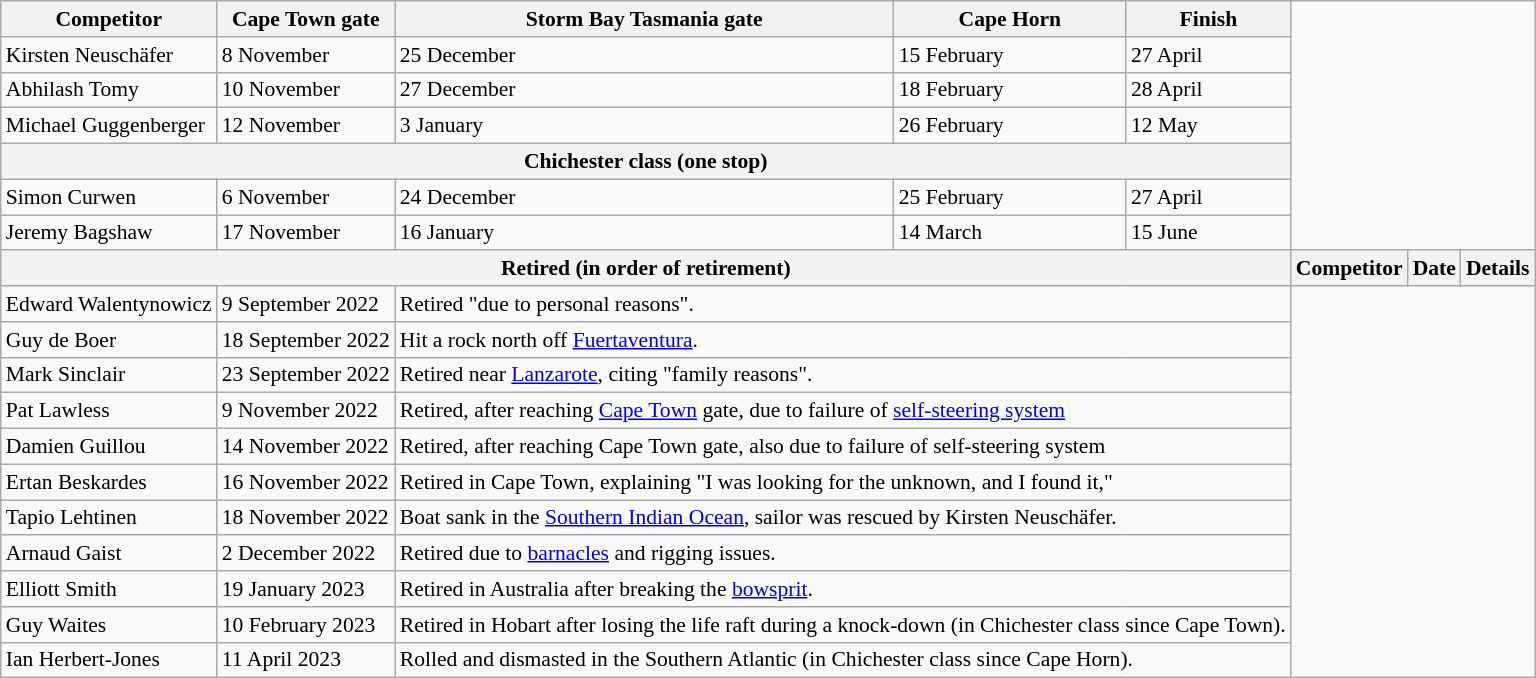<table class="wikitable" style="font-size:90%">
<tr>
<th>Competitor</th>
<th>Cape Town gate</th>
<th>Storm Bay Tasmania gate</th>
<th>Cape Horn</th>
<th>Finish</th>
</tr>
<tr>
<td> Kirsten Neuschäfer</td>
<td>8 November</td>
<td>25 December</td>
<td>15 February</td>
<td>27 April</td>
</tr>
<tr>
<td> Abhilash Tomy</td>
<td>10 November</td>
<td>27 December</td>
<td>18 February</td>
<td>28 April</td>
</tr>
<tr>
<td> Michael Guggenberger</td>
<td>12 November</td>
<td>3 January</td>
<td>26 February</td>
<td>12 May</td>
</tr>
<tr>
<th colspan=5>Chichester class (one stop)</th>
</tr>
<tr>
<td> Simon Curwen</td>
<td>6 November</td>
<td>24 December</td>
<td>25 February</td>
<td>27 April</td>
</tr>
<tr>
<td> Jeremy Bagshaw</td>
<td>17 November</td>
<td>16 January</td>
<td>14 March</td>
<td>15 June</td>
</tr>
<tr>
<th colspan=5>Retired (in order of retirement)</th>
<th>Competitor</th>
<th>Date</th>
<th colspan=3>Details</th>
</tr>
<tr>
<td> Edward Walentynowicz</td>
<td>9 September 2022</td>
<td colspan=3>Retired "due to personal reasons".</td>
</tr>
<tr>
<td> Guy de Boer</td>
<td>18 September 2022</td>
<td colspan=3>Hit a rock north off <a href='#'>Fuertaventura</a>.</td>
</tr>
<tr>
<td> Mark Sinclair</td>
<td>23 September 2022</td>
<td colspan=3>Retired near <a href='#'>Lanzarote</a>, citing "family reasons".</td>
</tr>
<tr>
<td> Pat Lawless</td>
<td>9 November 2022</td>
<td colspan=3>Retired, after reaching <a href='#'>Cape Town</a> gate, due to failure of <a href='#'>self-steering system</a></td>
</tr>
<tr>
<td> Damien Guillou</td>
<td>14 November 2022</td>
<td colspan=3>Retired, after reaching Cape Town gate, also due to failure of self-steering system</td>
</tr>
<tr>
<td> Ertan Beskardes</td>
<td>16 November 2022</td>
<td colspan=3>Retired in Cape Town, explaining "I was looking for the unknown, and I found it,"</td>
</tr>
<tr>
<td> Tapio Lehtinen</td>
<td>18 November 2022</td>
<td colspan=3>Boat sank in the <a href='#'>Southern Indian Ocean</a>, sailor was rescued by Kirsten Neuschäfer.</td>
</tr>
<tr>
<td> Arnaud Gaist</td>
<td>2 December 2022</td>
<td colspan=3>Retired due to <a href='#'>barnacles</a> and rigging issues.</td>
</tr>
<tr>
<td> Elliott Smith</td>
<td>19 January 2023</td>
<td colspan=3>Retired in Australia after breaking the <a href='#'>bowsprit</a>.</td>
</tr>
<tr>
<td> Guy Waites</td>
<td>10 February 2023</td>
<td colspan=3>Retired in Hobart after losing the life raft during a knock-down (in Chichester class since Cape Town).</td>
</tr>
<tr>
<td> Ian Herbert-Jones</td>
<td>11 April 2023</td>
<td colspan=3>Rolled and dismasted in the Southern Atlantic (in Chichester class since Cape Horn).</td>
</tr>
</table>
